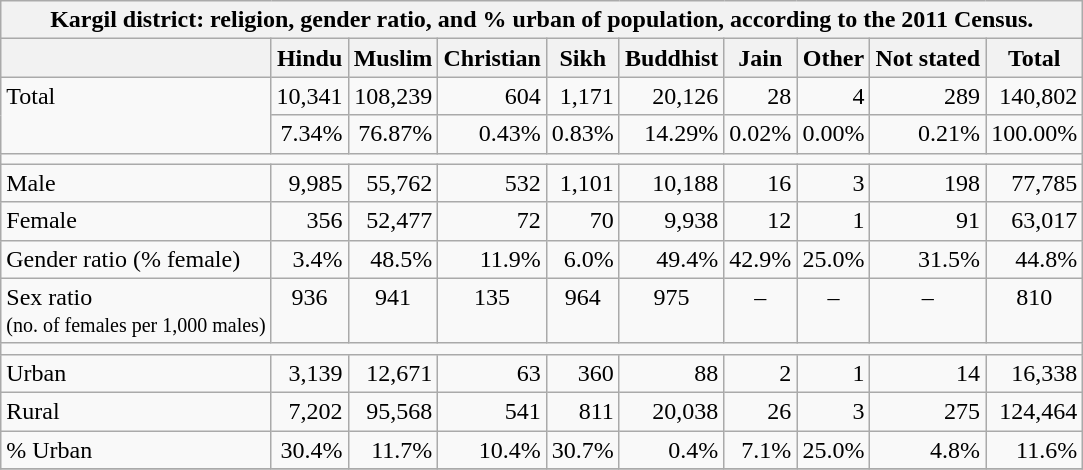<table class="wikitable mw-collapsible">
<tr>
<th colspan=10>Kargil district: religion, gender ratio, and % urban of population, according to the 2011 Census.</th>
</tr>
<tr style="vertical-align:top;">
<th></th>
<th>Hindu</th>
<th>Muslim</th>
<th>Christian</th>
<th>Sikh</th>
<th>Buddhist</th>
<th>Jain</th>
<th>Other</th>
<th>Not stated</th>
<th>Total</th>
</tr>
<tr style="vertical-align:top; text-align:right">
<td rowspan=2 style="text-align:left">Total</td>
<td>10,341</td>
<td>108,239</td>
<td>604</td>
<td>1,171</td>
<td>20,126</td>
<td>28</td>
<td>4</td>
<td>289</td>
<td>140,802</td>
</tr>
<tr style="vertical-align:top; text-align:right">
<td>7.34%</td>
<td>76.87%</td>
<td>0.43%</td>
<td>0.83%</td>
<td>14.29%</td>
<td>0.02%</td>
<td>0.00%</td>
<td>0.21%</td>
<td>100.00%</td>
</tr>
<tr>
<td colspan=10></td>
</tr>
<tr style="vertical-align:top; text-align:right">
<td style="text-align:left">Male</td>
<td>9,985</td>
<td>55,762</td>
<td>532</td>
<td>1,101</td>
<td>10,188</td>
<td>16</td>
<td>3</td>
<td>198</td>
<td>77,785</td>
</tr>
<tr style="vertical-align:top; text-align:right">
<td style="text-align:left">Female</td>
<td>356</td>
<td>52,477</td>
<td>72</td>
<td>70</td>
<td>9,938</td>
<td>12</td>
<td>1</td>
<td>91</td>
<td>63,017</td>
</tr>
<tr style="vertical-align:top; text-align:right">
<td style="text-align:left">Gender ratio (% female)</td>
<td>3.4%</td>
<td>48.5%</td>
<td>11.9%</td>
<td>6.0%</td>
<td>49.4%</td>
<td>42.9%</td>
<td>25.0%</td>
<td>31.5%</td>
<td>44.8%</td>
</tr>
<tr style="vertical-align:top; text-align:center">
<td style="text-align:left">Sex ratio <br><small>(no. of females per 1,000 males)</small></td>
<td>936</td>
<td>941</td>
<td>135</td>
<td>964</td>
<td>975</td>
<td>–</td>
<td>–</td>
<td>–</td>
<td>810</td>
</tr>
<tr>
<td colspan=10></td>
</tr>
<tr style="vertical-align:top; text-align:right">
<td style="text-align:left">Urban</td>
<td>3,139</td>
<td>12,671</td>
<td>63</td>
<td>360</td>
<td>88</td>
<td>2</td>
<td>1</td>
<td>14</td>
<td>16,338</td>
</tr>
<tr style="vertical-align:top; text-align:right">
<td style="text-align:left">Rural</td>
<td>7,202</td>
<td>95,568</td>
<td>541</td>
<td>811</td>
<td>20,038</td>
<td>26</td>
<td>3</td>
<td>275</td>
<td>124,464</td>
</tr>
<tr style="vertical-align:top; text-align:right">
<td style="text-align:left">% Urban</td>
<td>30.4%</td>
<td>11.7%</td>
<td>10.4%</td>
<td>30.7%</td>
<td>0.4%</td>
<td>7.1%</td>
<td>25.0%</td>
<td>4.8%</td>
<td>11.6%</td>
</tr>
<tr>
</tr>
</table>
